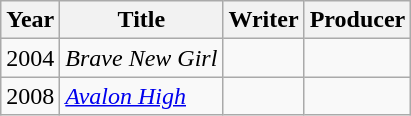<table class="wikitable">
<tr>
<th>Year</th>
<th>Title</th>
<th>Writer</th>
<th>Producer</th>
</tr>
<tr>
<td>2004</td>
<td><em>Brave New Girl</em></td>
<td></td>
<td></td>
</tr>
<tr>
<td>2008</td>
<td><em><a href='#'>Avalon High</a></em></td>
<td></td>
<td></td>
</tr>
</table>
